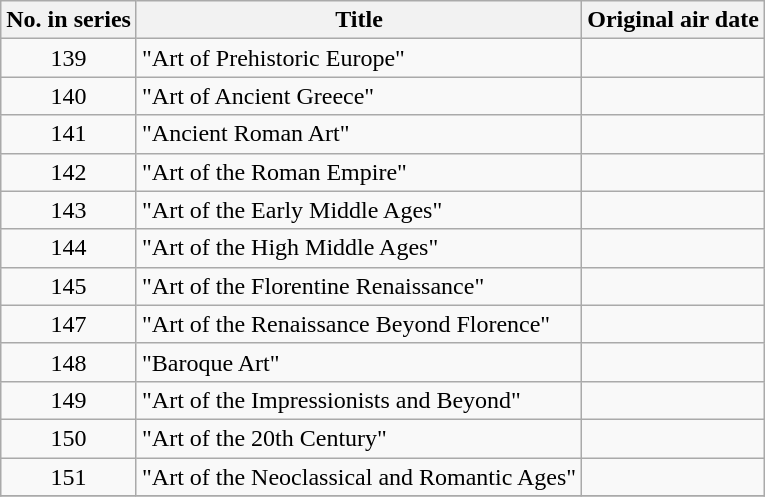<table class="wikitable plainrowheaders" style="text-align:center">
<tr>
<th scope="col">No. in series</th>
<th scope="col">Title</th>
<th scope="col">Original air date</th>
</tr>
<tr>
<td scope="row">139</td>
<td style="text-align:left">"Art of Prehistoric Europe"</td>
<td></td>
</tr>
<tr>
<td scope="row">140</td>
<td style="text-align:left">"Art of Ancient Greece"</td>
<td></td>
</tr>
<tr>
<td scope="row">141</td>
<td style="text-align:left">"Ancient Roman Art"</td>
<td></td>
</tr>
<tr>
<td scope="row">142</td>
<td style="text-align:left">"Art of the Roman Empire"</td>
<td></td>
</tr>
<tr>
<td scope="row">143</td>
<td style="text-align:left">"Art of the Early Middle Ages"</td>
<td></td>
</tr>
<tr>
<td scope="row">144</td>
<td style="text-align:left">"Art of the High Middle Ages"</td>
<td></td>
</tr>
<tr>
<td scope="row">145</td>
<td style="text-align:left">"Art of the Florentine Renaissance"</td>
<td></td>
</tr>
<tr>
<td scope="row">147</td>
<td style="text-align:left">"Art of the Renaissance Beyond Florence"</td>
<td></td>
</tr>
<tr>
<td scope="row">148</td>
<td style="text-align:left">"Baroque Art"</td>
<td></td>
</tr>
<tr>
<td scope="row">149</td>
<td style="text-align:left">"Art of the Impressionists and Beyond"</td>
<td></td>
</tr>
<tr>
<td scope="row">150</td>
<td style="text-align:left">"Art of the 20th Century"</td>
<td></td>
</tr>
<tr>
<td scope="row">151</td>
<td style="text-align:left">"Art of the Neoclassical and Romantic Ages"</td>
<td></td>
</tr>
<tr>
</tr>
</table>
